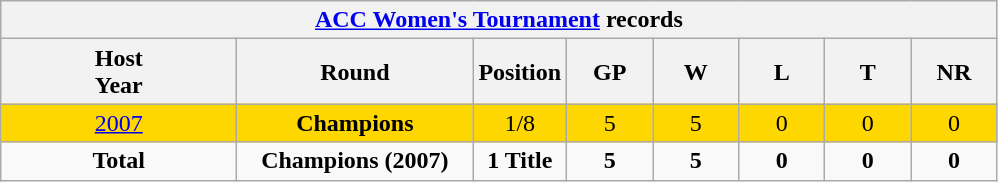<table class="wikitable" style="text-align: center; width=900px;">
<tr>
<th colspan=9><a href='#'>ACC Women's Tournament</a> records</th>
</tr>
<tr>
<th width=150>Host<br>Year</th>
<th width=150>Round</th>
<th width=50>Position</th>
<th width=50>GP</th>
<th width=50>W</th>
<th width=50>L</th>
<th width=50>T</th>
<th width=50>NR</th>
</tr>
<tr style="background:gold;">
<td> <a href='#'>2007</a></td>
<td><strong>Champions</strong></td>
<td>1/8</td>
<td>5</td>
<td>5</td>
<td>0</td>
<td>0</td>
<td>0</td>
</tr>
<tr>
<td><strong>Total</strong></td>
<td><strong>Champions (2007)</strong></td>
<td><strong>1 Title</strong></td>
<td><strong>5</strong></td>
<td><strong>5</strong></td>
<td><strong>0</strong></td>
<td><strong>0</strong></td>
<td><strong>0</strong></td>
</tr>
</table>
